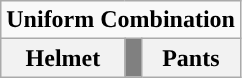<table class="wikitable">
<tr>
<td align="center" Colspan="3"><strong>Uniform Combination</strong></td>
</tr>
<tr align="center">
<th>Helmet</th>
<th style="background:#808080;"></th>
<th>Pants</th>
</tr>
</table>
